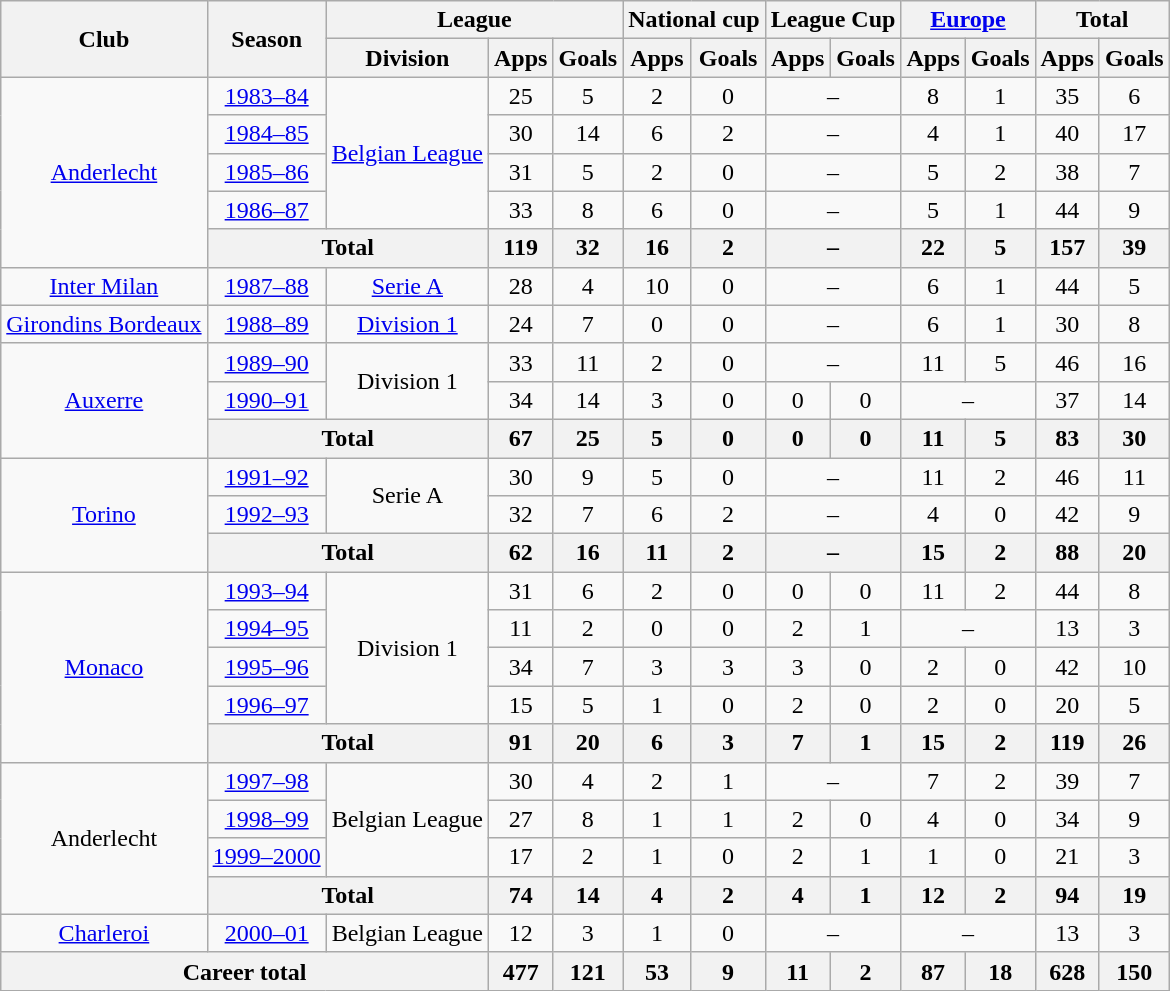<table class="wikitable" style="text-align:center">
<tr>
<th rowspan="2">Club</th>
<th rowspan="2">Season</th>
<th colspan="3">League</th>
<th colspan="2">National cup</th>
<th colspan="2">League Cup</th>
<th colspan="2"><a href='#'>Europe</a></th>
<th colspan="2">Total</th>
</tr>
<tr>
<th>Division</th>
<th>Apps</th>
<th>Goals</th>
<th>Apps</th>
<th>Goals</th>
<th>Apps</th>
<th>Goals</th>
<th>Apps</th>
<th>Goals</th>
<th>Apps</th>
<th>Goals</th>
</tr>
<tr>
<td rowspan="5"><a href='#'>Anderlecht</a></td>
<td><a href='#'>1983–84</a></td>
<td rowspan="4"><a href='#'>Belgian League</a></td>
<td>25</td>
<td>5</td>
<td>2</td>
<td>0</td>
<td colspan="2">–</td>
<td>8</td>
<td>1</td>
<td>35</td>
<td>6</td>
</tr>
<tr>
<td><a href='#'>1984–85</a></td>
<td>30</td>
<td>14</td>
<td>6</td>
<td>2</td>
<td colspan="2">–</td>
<td>4</td>
<td>1</td>
<td>40</td>
<td>17</td>
</tr>
<tr>
<td><a href='#'>1985–86</a></td>
<td>31</td>
<td>5</td>
<td>2</td>
<td>0</td>
<td colspan="2">–</td>
<td>5</td>
<td>2</td>
<td>38</td>
<td>7</td>
</tr>
<tr>
<td><a href='#'>1986–87</a></td>
<td>33</td>
<td>8</td>
<td>6</td>
<td>0</td>
<td colspan="2">–</td>
<td>5</td>
<td>1</td>
<td>44</td>
<td>9</td>
</tr>
<tr>
<th colspan="2">Total</th>
<th>119</th>
<th>32</th>
<th>16</th>
<th>2</th>
<th colspan="2">–</th>
<th>22</th>
<th>5</th>
<th>157</th>
<th>39</th>
</tr>
<tr>
<td><a href='#'>Inter Milan</a></td>
<td><a href='#'>1987–88</a></td>
<td><a href='#'>Serie A</a></td>
<td>28</td>
<td>4</td>
<td>10</td>
<td>0</td>
<td colspan="2">–</td>
<td>6</td>
<td>1</td>
<td>44</td>
<td>5</td>
</tr>
<tr>
<td><a href='#'>Girondins Bordeaux</a></td>
<td><a href='#'>1988–89</a></td>
<td><a href='#'>Division 1</a></td>
<td>24</td>
<td>7</td>
<td>0</td>
<td>0</td>
<td colspan="2">–</td>
<td>6</td>
<td>1</td>
<td>30</td>
<td>8</td>
</tr>
<tr>
<td rowspan="3"><a href='#'>Auxerre</a></td>
<td><a href='#'>1989–90</a></td>
<td rowspan="2">Division 1</td>
<td>33</td>
<td>11</td>
<td>2</td>
<td>0</td>
<td colspan="2">–</td>
<td>11</td>
<td>5</td>
<td>46</td>
<td>16</td>
</tr>
<tr>
<td><a href='#'>1990–91</a></td>
<td>34</td>
<td>14</td>
<td>3</td>
<td>0</td>
<td>0</td>
<td>0</td>
<td colspan="2">–</td>
<td>37</td>
<td>14</td>
</tr>
<tr>
<th colspan="2">Total</th>
<th>67</th>
<th>25</th>
<th>5</th>
<th>0</th>
<th>0</th>
<th>0</th>
<th>11</th>
<th>5</th>
<th>83</th>
<th>30</th>
</tr>
<tr>
<td rowspan="3"><a href='#'>Torino</a></td>
<td><a href='#'>1991–92</a></td>
<td rowspan="2">Serie A</td>
<td>30</td>
<td>9</td>
<td>5</td>
<td>0</td>
<td colspan="2">–</td>
<td>11</td>
<td>2</td>
<td>46</td>
<td>11</td>
</tr>
<tr>
<td><a href='#'>1992–93</a></td>
<td>32</td>
<td>7</td>
<td>6</td>
<td>2</td>
<td colspan="2">–</td>
<td>4</td>
<td>0</td>
<td>42</td>
<td>9</td>
</tr>
<tr>
<th colspan="2">Total</th>
<th>62</th>
<th>16</th>
<th>11</th>
<th>2</th>
<th colspan="2">–</th>
<th>15</th>
<th>2</th>
<th>88</th>
<th>20</th>
</tr>
<tr>
<td rowspan="5"><a href='#'>Monaco</a></td>
<td><a href='#'>1993–94</a></td>
<td rowspan="4">Division 1</td>
<td>31</td>
<td>6</td>
<td>2</td>
<td>0</td>
<td>0</td>
<td>0</td>
<td>11</td>
<td>2</td>
<td>44</td>
<td>8</td>
</tr>
<tr>
<td><a href='#'>1994–95</a></td>
<td>11</td>
<td>2</td>
<td>0</td>
<td>0</td>
<td>2</td>
<td>1</td>
<td colspan="2">–</td>
<td>13</td>
<td>3</td>
</tr>
<tr>
<td><a href='#'>1995–96</a></td>
<td>34</td>
<td>7</td>
<td>3</td>
<td>3</td>
<td>3</td>
<td>0</td>
<td>2</td>
<td>0</td>
<td>42</td>
<td>10</td>
</tr>
<tr>
<td><a href='#'>1996–97</a></td>
<td>15</td>
<td>5</td>
<td>1</td>
<td>0</td>
<td>2</td>
<td>0</td>
<td>2</td>
<td>0</td>
<td>20</td>
<td>5</td>
</tr>
<tr>
<th colspan="2">Total</th>
<th>91</th>
<th>20</th>
<th>6</th>
<th>3</th>
<th>7</th>
<th>1</th>
<th>15</th>
<th>2</th>
<th>119</th>
<th>26</th>
</tr>
<tr>
<td rowspan="4">Anderlecht</td>
<td><a href='#'>1997–98</a></td>
<td rowspan="3">Belgian League</td>
<td>30</td>
<td>4</td>
<td>2</td>
<td>1</td>
<td colspan="2">–</td>
<td>7</td>
<td>2</td>
<td>39</td>
<td>7</td>
</tr>
<tr>
<td><a href='#'>1998–99</a></td>
<td>27</td>
<td>8</td>
<td>1</td>
<td>1</td>
<td>2</td>
<td>0</td>
<td>4</td>
<td>0</td>
<td>34</td>
<td>9</td>
</tr>
<tr>
<td><a href='#'>1999–2000</a></td>
<td>17</td>
<td>2</td>
<td>1</td>
<td>0</td>
<td>2</td>
<td>1</td>
<td>1</td>
<td>0</td>
<td>21</td>
<td>3</td>
</tr>
<tr>
<th colspan="2">Total</th>
<th>74</th>
<th>14</th>
<th>4</th>
<th>2</th>
<th>4</th>
<th>1</th>
<th>12</th>
<th>2</th>
<th>94</th>
<th>19</th>
</tr>
<tr>
<td><a href='#'>Charleroi</a></td>
<td><a href='#'>2000–01</a></td>
<td>Belgian League</td>
<td>12</td>
<td>3</td>
<td>1</td>
<td>0</td>
<td colspan="2">–</td>
<td colspan="2">–</td>
<td>13</td>
<td>3</td>
</tr>
<tr>
<th colspan="3">Career total</th>
<th>477</th>
<th>121</th>
<th>53</th>
<th>9</th>
<th>11</th>
<th>2</th>
<th>87</th>
<th>18</th>
<th>628</th>
<th>150</th>
</tr>
</table>
